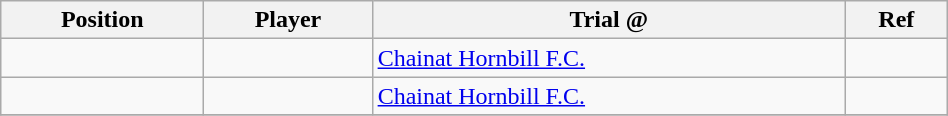<table class="wikitable sortable" style="width:50%; text-align:center; font-size:100%; text-align:left;">
<tr>
<th><strong>Position</strong></th>
<th><strong>Player</strong></th>
<th><strong>Trial @</strong></th>
<th><strong>Ref</strong></th>
</tr>
<tr>
<td></td>
<td></td>
<td> <a href='#'>Chainat Hornbill F.C.</a></td>
<td></td>
</tr>
<tr>
<td></td>
<td></td>
<td> <a href='#'>Chainat Hornbill F.C.</a></td>
<td></td>
</tr>
<tr>
</tr>
</table>
